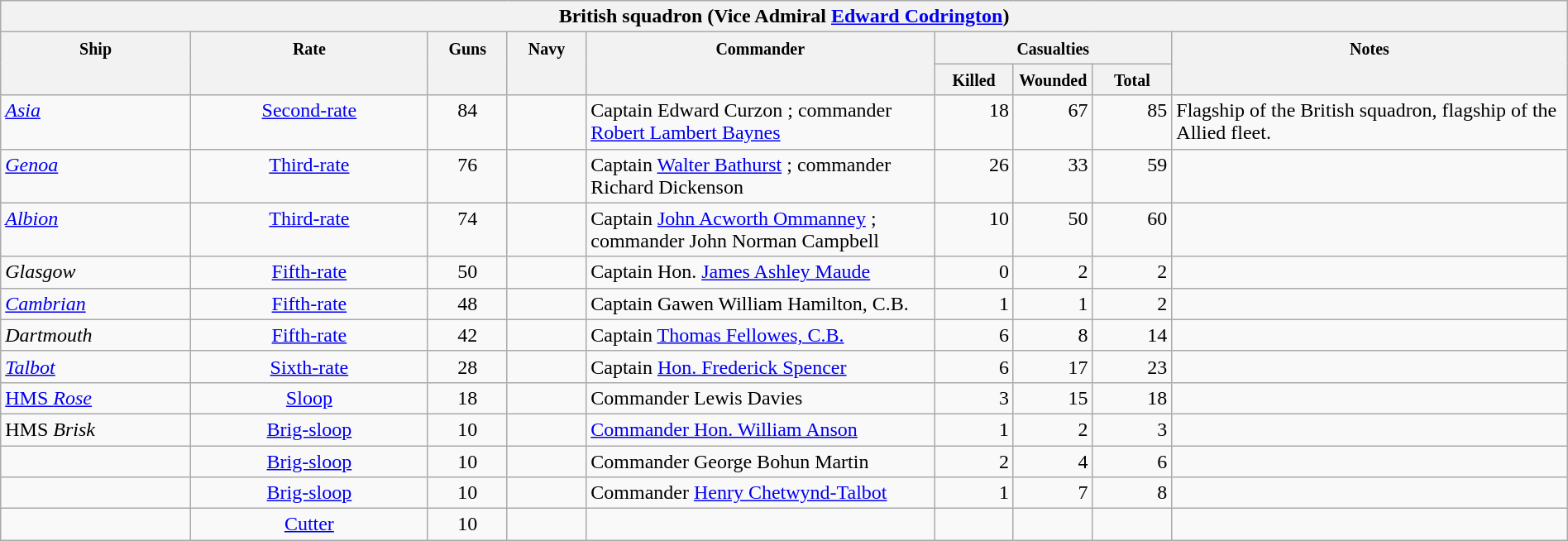<table class="wikitable" style="width:100%;">
<tr style="vertical-align:top;">
<th colspan="11" bgcolor="white">British squadron (Vice Admiral <a href='#'>Edward Codrington</a>)</th>
</tr>
<tr valign="top"|- style="vertical-align:top;">
<th width="12%" align="center" rowspan="2"><small> Ship </small></th>
<th width="15%" align="center" rowspan="2"><small> Rate </small></th>
<th width="5%" align="center" rowspan="2"><small> Guns </small></th>
<th width="5%" align="center" rowspan="2"><small> Navy </small></th>
<th width="22%" align="center" rowspan="2"><small> Commander </small></th>
<th width="15%" align="center" colspan="3"><small>Casualties</small></th>
<th width="25%" align="center" rowspan="2"><small>Notes</small></th>
</tr>
<tr style="vertical-align:top;">
<th width="5%" align="center"><small> Killed </small></th>
<th width="5%" align="center"><small> Wounded </small></th>
<th width="5%" align="center"><small> Total</small></th>
</tr>
<tr style="vertical-align:top;">
<td align= left><a href='#'><em>Asia</em></a></td>
<td align= center><a href='#'>Second-rate</a></td>
<td align= center>84</td>
<td align= center></td>
<td align= left>Captain Edward Curzon ; commander <a href='#'>Robert Lambert Baynes</a></td>
<td align= right>18</td>
<td align= right>67</td>
<td align= right>85</td>
<td align= left>Flagship of the British squadron, flagship of the Allied fleet.</td>
</tr>
<tr style="vertical-align:top;">
<td align= left><a href='#'><em>Genoa</em></a></td>
<td align= center><a href='#'>Third-rate</a></td>
<td align= center>76</td>
<td align= center></td>
<td align= left>Captain <a href='#'>Walter Bathurst</a> ; commander Richard Dickenson</td>
<td align= right>26</td>
<td align= right>33</td>
<td align= right>59</td>
<td align= left></td>
</tr>
<tr style="vertical-align:top;">
<td align= left><a href='#'><em>Albion</em></a></td>
<td align= center><a href='#'>Third-rate</a></td>
<td align= center>74</td>
<td align= center></td>
<td align= left>Captain <a href='#'>John Acworth Ommanney</a> ; commander John Norman Campbell</td>
<td align= right>10</td>
<td align= right>50</td>
<td align= right>60</td>
<td align= left></td>
</tr>
<tr style="vertical-align:top;">
<td align= left><em>Glasgow</em></td>
<td align= center><a href='#'>Fifth-rate</a></td>
<td align= center>50</td>
<td align= center></td>
<td align= left>Captain Hon. <a href='#'>James Ashley Maude</a></td>
<td align= right>0</td>
<td align= right>2</td>
<td align= right>2</td>
<td align= left></td>
</tr>
<tr style="vertical-align:top;">
<td align= left><a href='#'><em>Cambrian</em></a></td>
<td align= center><a href='#'>Fifth-rate</a></td>
<td align= center>48</td>
<td align= center></td>
<td align= left>Captain Gawen William Hamilton, C.B.</td>
<td align= right>1</td>
<td align= right>1</td>
<td align= right>2</td>
<td align= left></td>
</tr>
<tr style="vertical-align:top;">
<td align= left><em>Dartmouth</em></td>
<td align= center><a href='#'>Fifth-rate</a></td>
<td align= center>42</td>
<td align= center></td>
<td align= left>Captain <a href='#'>Thomas Fellowes, C.B.</a></td>
<td align= right>6</td>
<td align= right>8</td>
<td align= right>14</td>
<td align= left></td>
</tr>
<tr style="vertical-align:top;">
<td align= left><a href='#'><em>Talbot</em></a></td>
<td align= center><a href='#'>Sixth-rate</a></td>
<td align= center>28</td>
<td align= center></td>
<td align= left>Captain <a href='#'>Hon. Frederick Spencer</a></td>
<td align= right>6</td>
<td align= right>17</td>
<td align= right>23</td>
<td align= left></td>
</tr>
<tr style="vertical-align:top;">
<td align= left><a href='#'>HMS <em>Rose</em></a></td>
<td align= center><a href='#'>Sloop</a></td>
<td align= center>18</td>
<td align= center></td>
<td align= left>Commander Lewis Davies</td>
<td align= right>3</td>
<td align= right>15</td>
<td align= right>18</td>
<td align= left></td>
</tr>
<tr style="vertical-align:top;">
<td align= left>HMS <em>Brisk</em></td>
<td align= center><a href='#'>Brig-sloop</a></td>
<td align= center>10</td>
<td align= center></td>
<td align= left><a href='#'>Commander Hon. William Anson</a></td>
<td align= right>1</td>
<td align= right>2</td>
<td align= right>3</td>
<td align= left></td>
</tr>
<tr style="vertical-align:top;">
<td align= left></td>
<td align= center><a href='#'>Brig-sloop</a></td>
<td align= center>10</td>
<td align= center></td>
<td align= left>Commander George Bohun Martin</td>
<td align= right>2</td>
<td align= right>4</td>
<td align= right>6</td>
<td align= left></td>
</tr>
<tr style="vertical-align:top;">
<td align= left></td>
<td align= center><a href='#'>Brig-sloop</a></td>
<td align= center>10</td>
<td align= center></td>
<td align= left>Commander <a href='#'>Henry Chetwynd-Talbot</a></td>
<td align= right>1</td>
<td align= right>7</td>
<td align= right>8</td>
<td align= left></td>
</tr>
<tr style="vertical-align:top;">
<td align= left></td>
<td align= center><a href='#'>Cutter</a></td>
<td align= center>10</td>
<td align= center></td>
<td align= left></td>
<td align= right></td>
<td align= right></td>
<td align= right></td>
<td align= left></td>
</tr>
</table>
